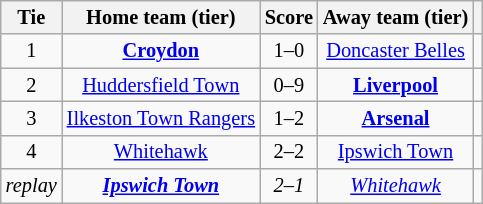<table class="wikitable" style="text-align:center; font-size:85%">
<tr>
<th>Tie</th>
<th>Home team (tier)</th>
<th>Score</th>
<th>Away team (tier)</th>
<th></th>
</tr>
<tr>
<td align="center">1</td>
<td><strong><a href='#'>Croydon</a></strong></td>
<td align="center">1–0</td>
<td><a href='#'>Doncaster Belles</a></td>
<td></td>
</tr>
<tr>
<td align="center">2</td>
<td><a href='#'>Huddersfield Town</a></td>
<td align="center">0–9</td>
<td><strong><a href='#'>Liverpool</a></strong></td>
<td></td>
</tr>
<tr>
<td align="center">3</td>
<td><a href='#'>Ilkeston Town Rangers</a></td>
<td align="center">1–2</td>
<td><strong><a href='#'>Arsenal</a></strong></td>
<td></td>
</tr>
<tr>
<td align="center">4</td>
<td><a href='#'>Whitehawk</a></td>
<td align="center">2–2 </td>
<td><a href='#'>Ipswich Town</a></td>
<td></td>
</tr>
<tr>
<td align="center"><em>replay</em></td>
<td><strong><em><a href='#'>Ipswich Town</a></em></strong></td>
<td align="center"><em>2–1</em></td>
<td><em><a href='#'>Whitehawk</a></em></td>
<td></td>
</tr>
</table>
